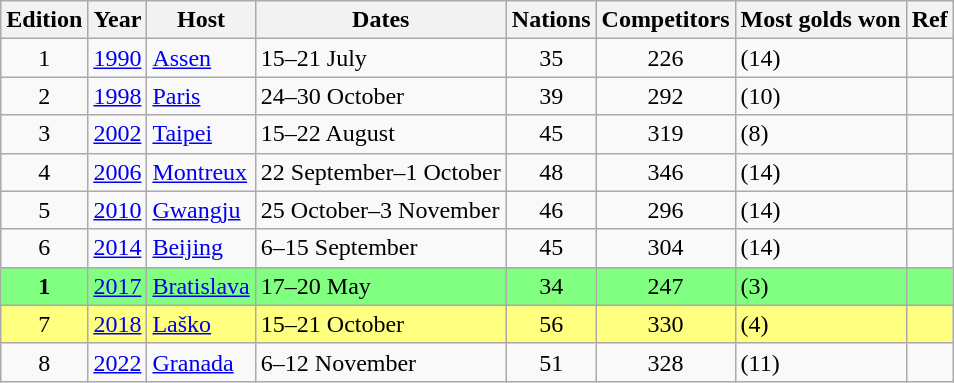<table class="wikitable">
<tr>
<th>Edition</th>
<th>Year</th>
<th>Host</th>
<th>Dates</th>
<th>Nations</th>
<th>Competitors</th>
<th>Most golds won</th>
<th>Ref</th>
</tr>
<tr>
<td align=center>1</td>
<td><a href='#'>1990</a></td>
<td> <a href='#'>Assen</a></td>
<td>15–21 July</td>
<td align=center>35</td>
<td align=center>226</td>
<td> (14)</td>
<td></td>
</tr>
<tr>
<td align=center>2</td>
<td><a href='#'>1998</a></td>
<td> <a href='#'>Paris</a></td>
<td>24–30 October</td>
<td align=center>39</td>
<td align=center>292</td>
<td> (10)</td>
<td></td>
</tr>
<tr>
<td align=center>3</td>
<td><a href='#'>2002</a></td>
<td>  <a href='#'>Taipei</a></td>
<td>15–22 August</td>
<td align=center>45</td>
<td align=center>319</td>
<td> (8)</td>
<td></td>
</tr>
<tr>
<td align=center>4</td>
<td><a href='#'>2006</a></td>
<td> <a href='#'>Montreux</a></td>
<td>22 September–1 October</td>
<td align=center>48</td>
<td align=center>346</td>
<td> (14)</td>
<td></td>
</tr>
<tr>
<td align=center>5</td>
<td><a href='#'>2010</a></td>
<td> <a href='#'>Gwangju</a></td>
<td>25 October–3 November</td>
<td align=center>46</td>
<td align=center>296</td>
<td> (14)</td>
<td></td>
</tr>
<tr>
<td align=center>6</td>
<td><a href='#'>2014</a></td>
<td> <a href='#'>Beijing</a></td>
<td>6–15 September</td>
<td align=center>45</td>
<td align=center>304</td>
<td> (14)</td>
<td></td>
</tr>
<tr style="background:#80FF80">
<td align=center><strong>1</strong></td>
<td><a href='#'>2017</a></td>
<td> <a href='#'>Bratislava</a></td>
<td>17–20 May</td>
<td align=center>34</td>
<td align=center>247</td>
<td> (3)</td>
<td></td>
</tr>
<tr style="background:#FFFF80">
<td align=center>7</td>
<td><a href='#'>2018</a></td>
<td> <a href='#'>Laško</a></td>
<td>15–21 October</td>
<td align=center>56</td>
<td align=center>330</td>
<td> (4)</td>
<td></td>
</tr>
<tr>
<td align=center>8</td>
<td><a href='#'>2022</a></td>
<td> <a href='#'>Granada</a></td>
<td>6–12 November</td>
<td align=center>51</td>
<td align=center>328</td>
<td> (11)</td>
<td></td>
</tr>
</table>
